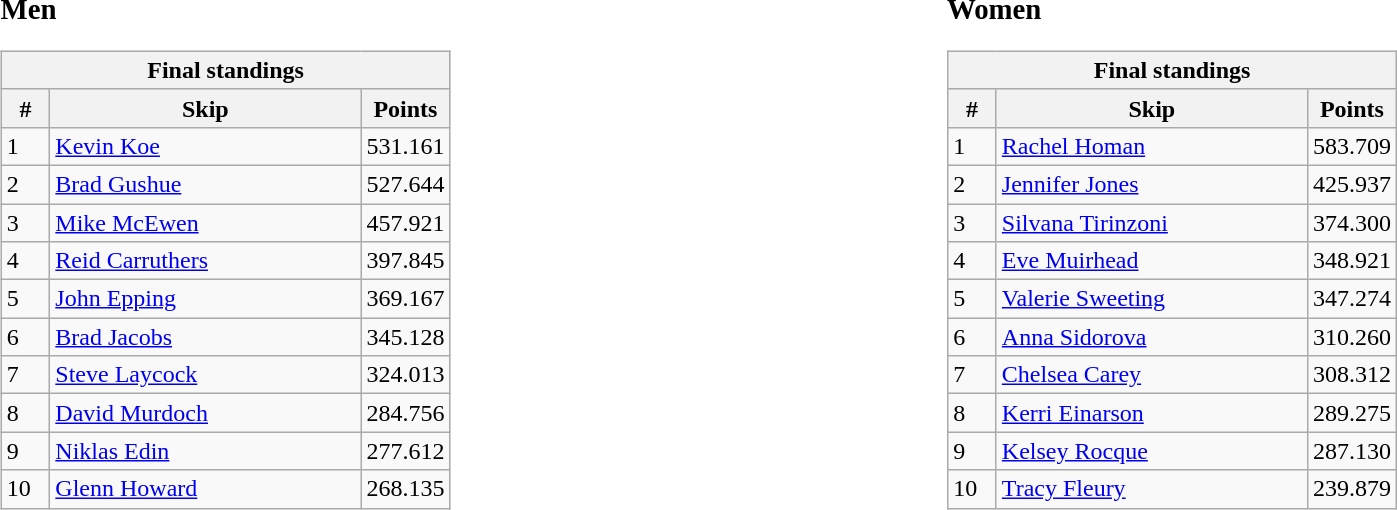<table>
<tr>
<td width=20% valign="top"><br><big><strong>Men</strong></big><table class=wikitable>
<tr>
<th colspan=3>Final standings</th>
</tr>
<tr>
<th width=25>#</th>
<th width=200>Skip</th>
<th width=50>Points</th>
</tr>
<tr>
<td>1</td>
<td> <a href='#'>Kevin Koe</a></td>
<td>531.161</td>
</tr>
<tr>
<td>2</td>
<td> <a href='#'>Brad Gushue</a></td>
<td>527.644</td>
</tr>
<tr>
<td>3</td>
<td> <a href='#'>Mike McEwen</a></td>
<td>457.921</td>
</tr>
<tr>
<td>4</td>
<td> <a href='#'>Reid Carruthers</a></td>
<td>397.845</td>
</tr>
<tr>
<td>5</td>
<td> <a href='#'>John Epping</a></td>
<td>369.167</td>
</tr>
<tr>
<td>6</td>
<td> <a href='#'>Brad Jacobs</a></td>
<td>345.128</td>
</tr>
<tr>
<td>7</td>
<td> <a href='#'>Steve Laycock</a></td>
<td>324.013</td>
</tr>
<tr>
<td>8</td>
<td> <a href='#'>David Murdoch</a></td>
<td>284.756</td>
</tr>
<tr>
<td>9</td>
<td> <a href='#'>Niklas Edin</a></td>
<td>277.612</td>
</tr>
<tr>
<td>10</td>
<td> <a href='#'>Glenn Howard</a></td>
<td>268.135</td>
</tr>
</table>
</td>
<td width=20% valign="top"><br><big><strong>Women</strong></big><table class=wikitable>
<tr>
<th colspan=3>Final standings</th>
</tr>
<tr align=center>
<th width=25>#</th>
<th width=200>Skip</th>
<th width=50>Points</th>
</tr>
<tr>
<td>1</td>
<td> <a href='#'>Rachel Homan</a></td>
<td>583.709</td>
</tr>
<tr>
<td>2</td>
<td> <a href='#'>Jennifer Jones</a></td>
<td>425.937</td>
</tr>
<tr>
<td>3</td>
<td> <a href='#'>Silvana Tirinzoni</a></td>
<td>374.300</td>
</tr>
<tr>
<td>4</td>
<td> <a href='#'>Eve Muirhead</a></td>
<td>348.921</td>
</tr>
<tr>
<td>5</td>
<td> <a href='#'>Valerie Sweeting</a></td>
<td>347.274</td>
</tr>
<tr>
<td>6</td>
<td> <a href='#'>Anna Sidorova</a></td>
<td>310.260</td>
</tr>
<tr>
<td>7</td>
<td> <a href='#'>Chelsea Carey</a></td>
<td>308.312</td>
</tr>
<tr>
<td>8</td>
<td> <a href='#'>Kerri Einarson</a></td>
<td>289.275</td>
</tr>
<tr>
<td>9</td>
<td> <a href='#'>Kelsey Rocque</a></td>
<td>287.130</td>
</tr>
<tr>
<td>10</td>
<td> <a href='#'>Tracy Fleury</a></td>
<td>239.879</td>
</tr>
</table>
</td>
</tr>
</table>
